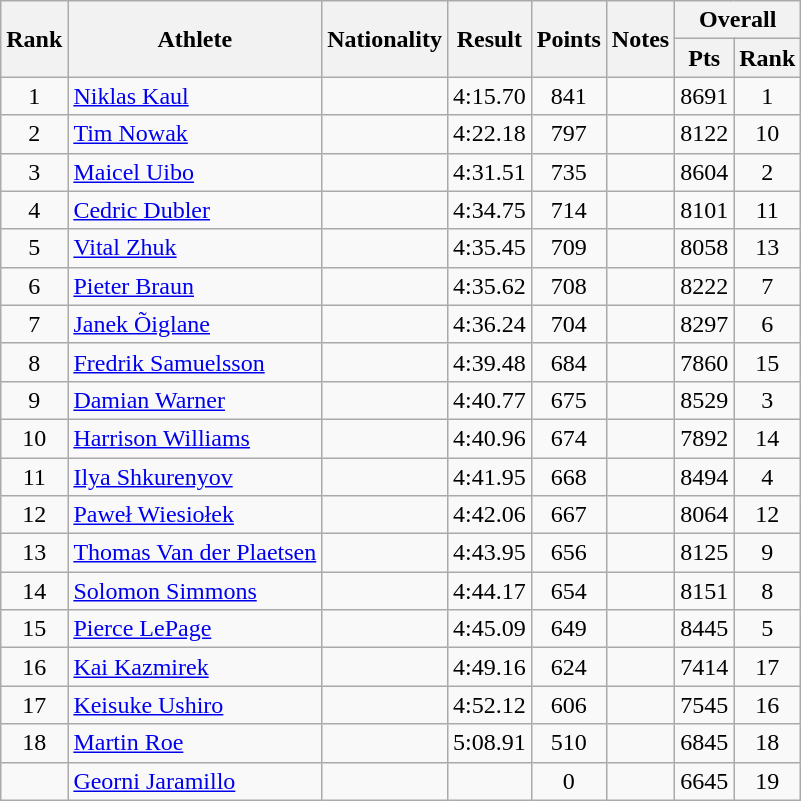<table class="wikitable sortable" style="text-align:center">
<tr>
<th rowspan=2>Rank</th>
<th rowspan=2>Athlete</th>
<th rowspan=2>Nationality</th>
<th rowspan=2>Result</th>
<th rowspan=2>Points</th>
<th rowspan=2>Notes</th>
<th colspan=2>Overall</th>
</tr>
<tr>
<th>Pts</th>
<th>Rank</th>
</tr>
<tr>
<td>1</td>
<td align=left><a href='#'>Niklas Kaul</a></td>
<td align=left></td>
<td>4:15.70</td>
<td>841</td>
<td></td>
<td>8691</td>
<td>1</td>
</tr>
<tr>
<td>2</td>
<td align=left><a href='#'>Tim Nowak</a></td>
<td align=left></td>
<td>4:22.18</td>
<td>797</td>
<td></td>
<td>8122</td>
<td>10</td>
</tr>
<tr>
<td>3</td>
<td align=left><a href='#'>Maicel Uibo</a></td>
<td align=left></td>
<td>4:31.51</td>
<td>735</td>
<td></td>
<td>8604</td>
<td>2</td>
</tr>
<tr>
<td>4</td>
<td align=left><a href='#'>Cedric Dubler</a></td>
<td align=left></td>
<td>4:34.75</td>
<td>714</td>
<td></td>
<td>8101</td>
<td>11</td>
</tr>
<tr>
<td>5</td>
<td align=left><a href='#'>Vital Zhuk</a></td>
<td align=left></td>
<td>4:35.45</td>
<td>709</td>
<td></td>
<td>8058</td>
<td>13</td>
</tr>
<tr>
<td>6</td>
<td align=left><a href='#'>Pieter Braun</a></td>
<td align=left></td>
<td>4:35.62</td>
<td>708</td>
<td></td>
<td>8222</td>
<td>7</td>
</tr>
<tr>
<td>7</td>
<td align=left><a href='#'>Janek Õiglane</a></td>
<td align=left></td>
<td>4:36.24</td>
<td>704</td>
<td></td>
<td>8297</td>
<td>6</td>
</tr>
<tr>
<td>8</td>
<td align=left><a href='#'>Fredrik Samuelsson</a></td>
<td align=left></td>
<td>4:39.48</td>
<td>684</td>
<td></td>
<td>7860</td>
<td>15</td>
</tr>
<tr>
<td>9</td>
<td align=left><a href='#'>Damian Warner</a></td>
<td align=left></td>
<td>4:40.77</td>
<td>675</td>
<td></td>
<td>8529</td>
<td>3</td>
</tr>
<tr>
<td>10</td>
<td align=left><a href='#'>Harrison Williams</a></td>
<td align=left></td>
<td>4:40.96</td>
<td>674</td>
<td></td>
<td>7892</td>
<td>14</td>
</tr>
<tr>
<td>11</td>
<td align=left><a href='#'>Ilya Shkurenyov</a></td>
<td align=left></td>
<td>4:41.95</td>
<td>668</td>
<td></td>
<td>8494</td>
<td>4</td>
</tr>
<tr>
<td>12</td>
<td align=left><a href='#'>Paweł Wiesiołek</a></td>
<td align=left></td>
<td>4:42.06</td>
<td>667</td>
<td></td>
<td>8064</td>
<td>12</td>
</tr>
<tr>
<td>13</td>
<td align=left><a href='#'>Thomas Van der Plaetsen</a></td>
<td align=left></td>
<td>4:43.95</td>
<td>656</td>
<td></td>
<td>8125</td>
<td>9</td>
</tr>
<tr>
<td>14</td>
<td align=left><a href='#'>Solomon Simmons</a></td>
<td align=left></td>
<td>4:44.17</td>
<td>654</td>
<td></td>
<td>8151</td>
<td>8</td>
</tr>
<tr>
<td>15</td>
<td align=left><a href='#'>Pierce LePage</a></td>
<td align=left></td>
<td>4:45.09</td>
<td>649</td>
<td></td>
<td>8445</td>
<td>5</td>
</tr>
<tr>
<td>16</td>
<td align=left><a href='#'>Kai Kazmirek</a></td>
<td align=left></td>
<td>4:49.16</td>
<td>624</td>
<td></td>
<td>7414</td>
<td>17</td>
</tr>
<tr>
<td>17</td>
<td align=left><a href='#'>Keisuke Ushiro</a></td>
<td align=left></td>
<td>4:52.12</td>
<td>606</td>
<td></td>
<td>7545</td>
<td>16</td>
</tr>
<tr>
<td>18</td>
<td align=left><a href='#'>Martin Roe</a></td>
<td align=left></td>
<td>5:08.91</td>
<td>510</td>
<td></td>
<td>6845</td>
<td>18</td>
</tr>
<tr>
<td></td>
<td align=left><a href='#'>Georni Jaramillo</a></td>
<td align=left></td>
<td></td>
<td>0</td>
<td></td>
<td>6645</td>
<td>19</td>
</tr>
</table>
